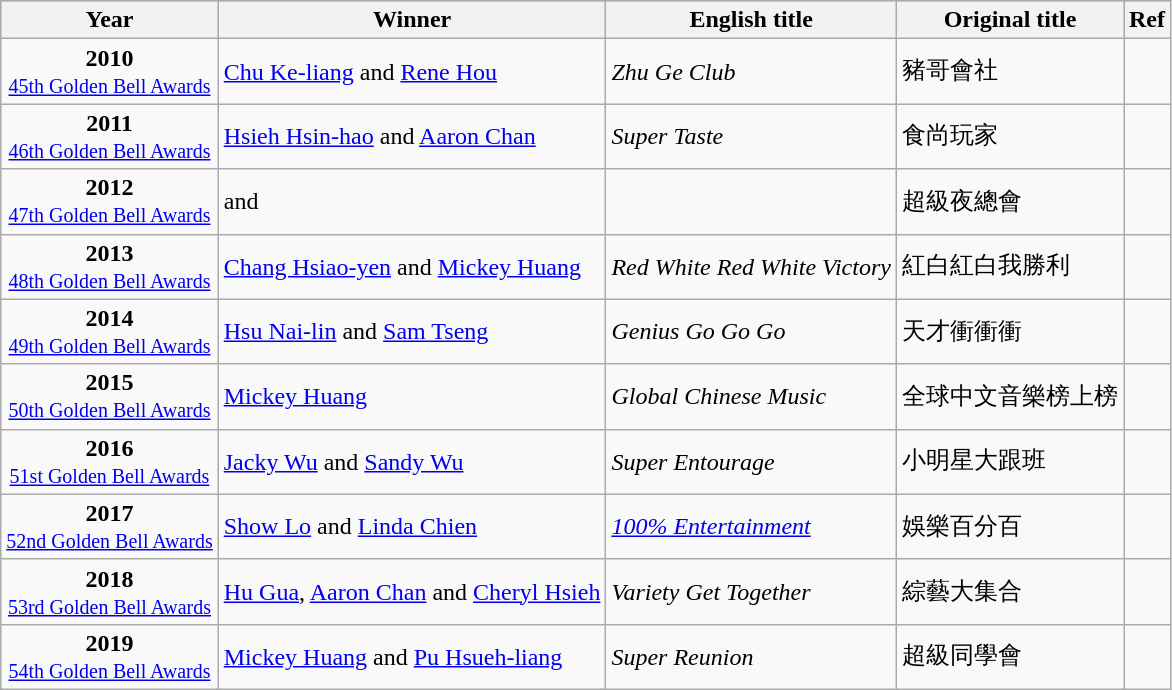<table class="wikitable sortable">
<tr style="background:#bebebe;">
<th>Year</th>
<th>Winner</th>
<th>English title</th>
<th>Original title</th>
<th>Ref</th>
</tr>
<tr>
<td style="text-align:center"><strong>2010</strong> <br> <small><a href='#'>45th Golden Bell Awards</a></small></td>
<td><a href='#'>Chu Ke-liang</a> and <a href='#'>Rene Hou</a></td>
<td><em>Zhu Ge Club</em></td>
<td>豬哥會社</td>
<td></td>
</tr>
<tr>
<td style="text-align:center"><strong>2011</strong> <br> <small><a href='#'>46th Golden Bell Awards</a></small></td>
<td><a href='#'>Hsieh Hsin-hao</a> and <a href='#'>Aaron Chan</a></td>
<td><em>Super Taste</em></td>
<td>食尚玩家</td>
<td></td>
</tr>
<tr>
<td style="text-align:center"><strong>2012</strong> <br> <small><a href='#'>47th Golden Bell Awards</a></small></td>
<td> and </td>
<td><em></em></td>
<td>超級夜總會</td>
<td></td>
</tr>
<tr>
<td style="text-align:center"><strong>2013</strong> <br> <small><a href='#'>48th Golden Bell Awards</a></small></td>
<td><a href='#'>Chang Hsiao-yen</a> and <a href='#'>Mickey Huang</a></td>
<td><em>Red White Red White Victory</em></td>
<td>紅白紅白我勝利</td>
<td></td>
</tr>
<tr>
<td style="text-align:center"><strong>2014</strong> <br> <small><a href='#'>49th Golden Bell Awards</a></small></td>
<td><a href='#'>Hsu Nai-lin</a> and <a href='#'>Sam Tseng</a></td>
<td><em>Genius Go Go Go</em></td>
<td>天才衝衝衝</td>
<td></td>
</tr>
<tr>
<td style="text-align:center"><strong>2015</strong> <br> <small><a href='#'>50th Golden Bell Awards</a></small></td>
<td><a href='#'>Mickey Huang</a></td>
<td><em>Global Chinese Music</em></td>
<td>全球中文音樂榜上榜</td>
<td></td>
</tr>
<tr>
<td style="text-align:center"><strong>2016</strong> <br> <small><a href='#'>51st Golden Bell Awards</a></small></td>
<td><a href='#'>Jacky Wu</a> and <a href='#'>Sandy Wu</a></td>
<td><em>Super Entourage</em></td>
<td>小明星大跟班</td>
<td></td>
</tr>
<tr>
<td style="text-align:center"><strong>2017</strong> <br> <small><a href='#'>52nd Golden Bell Awards</a></small></td>
<td><a href='#'>Show Lo</a> and <a href='#'>Linda Chien</a></td>
<td><em><a href='#'>100% Entertainment</a></em></td>
<td>娛樂百分百</td>
<td></td>
</tr>
<tr>
<td style="text-align:center"><strong>2018</strong> <br> <small><a href='#'>53rd Golden Bell Awards</a></small></td>
<td><a href='#'>Hu Gua</a>, <a href='#'>Aaron Chan</a> and <a href='#'>Cheryl Hsieh</a></td>
<td><em>Variety Get Together</em></td>
<td>綜藝大集合</td>
<td></td>
</tr>
<tr>
<td style="text-align:center"><strong>2019</strong> <br> <small><a href='#'>54th Golden Bell Awards</a></small></td>
<td><a href='#'>Mickey Huang</a> and <a href='#'>Pu Hsueh-liang</a></td>
<td><em>Super Reunion</em></td>
<td>超級同學會</td>
<td></td>
</tr>
</table>
